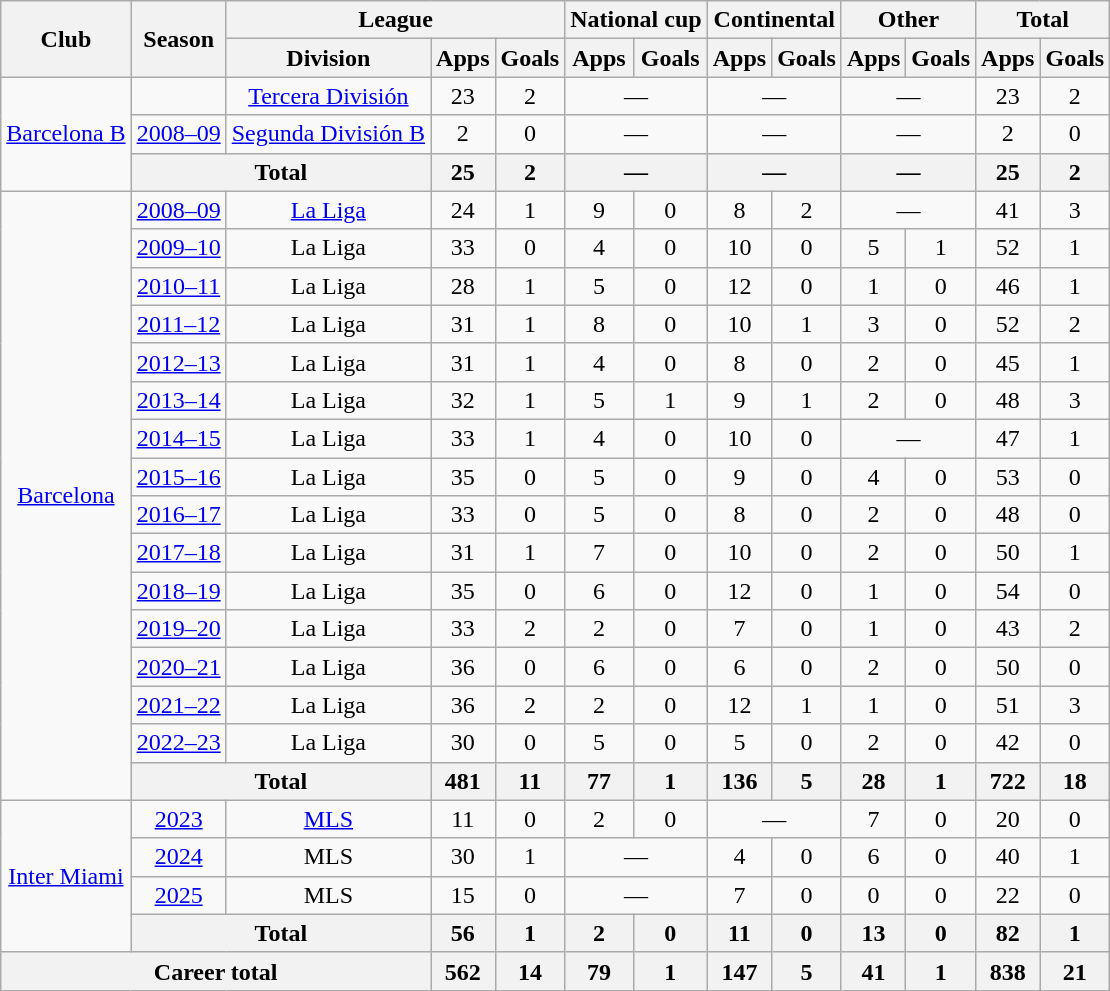<table class=wikitable style=text-align:center>
<tr>
<th rowspan=2>Club</th>
<th rowspan=2>Season</th>
<th colspan=3>League</th>
<th colspan=2>National cup</th>
<th colspan=2>Continental</th>
<th colspan=2>Other</th>
<th colspan=2>Total</th>
</tr>
<tr>
<th>Division</th>
<th>Apps</th>
<th>Goals</th>
<th>Apps</th>
<th>Goals</th>
<th>Apps</th>
<th>Goals</th>
<th>Apps</th>
<th>Goals</th>
<th>Apps</th>
<th>Goals</th>
</tr>
<tr>
<td rowspan=3><a href='#'>Barcelona B</a></td>
<td></td>
<td><a href='#'>Tercera División</a></td>
<td>23</td>
<td>2</td>
<td colspan=2>—</td>
<td colspan=2>—</td>
<td colspan=2>—</td>
<td>23</td>
<td>2</td>
</tr>
<tr>
<td><a href='#'>2008–09</a></td>
<td><a href='#'>Segunda División B</a></td>
<td>2</td>
<td>0</td>
<td colspan=2>—</td>
<td colspan=2>—</td>
<td colspan=2>—</td>
<td>2</td>
<td>0</td>
</tr>
<tr>
<th colspan=2>Total</th>
<th>25</th>
<th>2</th>
<th colspan=2>—</th>
<th colspan=2>—</th>
<th colspan=2>—</th>
<th>25</th>
<th>2</th>
</tr>
<tr>
<td rowspan=16><a href='#'>Barcelona</a></td>
<td><a href='#'>2008–09</a></td>
<td><a href='#'>La Liga</a></td>
<td>24</td>
<td>1</td>
<td>9</td>
<td>0</td>
<td>8</td>
<td>2</td>
<td colspan=2>—</td>
<td>41</td>
<td>3</td>
</tr>
<tr>
<td><a href='#'>2009–10</a></td>
<td>La Liga</td>
<td>33</td>
<td>0</td>
<td>4</td>
<td>0</td>
<td>10</td>
<td>0</td>
<td>5</td>
<td>1</td>
<td>52</td>
<td>1</td>
</tr>
<tr>
<td><a href='#'>2010–11</a></td>
<td>La Liga</td>
<td>28</td>
<td>1</td>
<td>5</td>
<td>0</td>
<td>12</td>
<td>0</td>
<td>1</td>
<td>0</td>
<td>46</td>
<td>1</td>
</tr>
<tr>
<td><a href='#'>2011–12</a></td>
<td>La Liga</td>
<td>31</td>
<td>1</td>
<td>8</td>
<td>0</td>
<td>10</td>
<td>1</td>
<td>3</td>
<td>0</td>
<td>52</td>
<td>2</td>
</tr>
<tr>
<td><a href='#'>2012–13</a></td>
<td>La Liga</td>
<td>31</td>
<td>1</td>
<td>4</td>
<td>0</td>
<td>8</td>
<td>0</td>
<td>2</td>
<td>0</td>
<td>45</td>
<td>1</td>
</tr>
<tr>
<td><a href='#'>2013–14</a></td>
<td>La Liga</td>
<td>32</td>
<td>1</td>
<td>5</td>
<td>1</td>
<td>9</td>
<td>1</td>
<td>2</td>
<td>0</td>
<td>48</td>
<td>3</td>
</tr>
<tr>
<td><a href='#'>2014–15</a></td>
<td>La Liga</td>
<td>33</td>
<td>1</td>
<td>4</td>
<td>0</td>
<td>10</td>
<td>0</td>
<td colspan=2>—</td>
<td>47</td>
<td>1</td>
</tr>
<tr>
<td><a href='#'>2015–16</a></td>
<td>La Liga</td>
<td>35</td>
<td>0</td>
<td>5</td>
<td>0</td>
<td>9</td>
<td>0</td>
<td>4</td>
<td>0</td>
<td>53</td>
<td>0</td>
</tr>
<tr>
<td><a href='#'>2016–17</a></td>
<td>La Liga</td>
<td>33</td>
<td>0</td>
<td>5</td>
<td>0</td>
<td>8</td>
<td>0</td>
<td>2</td>
<td>0</td>
<td>48</td>
<td>0</td>
</tr>
<tr>
<td><a href='#'>2017–18</a></td>
<td>La Liga</td>
<td>31</td>
<td>1</td>
<td>7</td>
<td>0</td>
<td>10</td>
<td>0</td>
<td>2</td>
<td>0</td>
<td>50</td>
<td>1</td>
</tr>
<tr>
<td><a href='#'>2018–19</a></td>
<td>La Liga</td>
<td>35</td>
<td>0</td>
<td>6</td>
<td>0</td>
<td>12</td>
<td>0</td>
<td>1</td>
<td>0</td>
<td>54</td>
<td>0</td>
</tr>
<tr>
<td><a href='#'>2019–20</a></td>
<td>La Liga</td>
<td>33</td>
<td>2</td>
<td>2</td>
<td>0</td>
<td>7</td>
<td>0</td>
<td>1</td>
<td>0</td>
<td>43</td>
<td>2</td>
</tr>
<tr>
<td><a href='#'>2020–21</a></td>
<td>La Liga</td>
<td>36</td>
<td>0</td>
<td>6</td>
<td>0</td>
<td>6</td>
<td>0</td>
<td>2</td>
<td>0</td>
<td>50</td>
<td>0</td>
</tr>
<tr>
<td><a href='#'>2021–22</a></td>
<td>La Liga</td>
<td>36</td>
<td>2</td>
<td>2</td>
<td>0</td>
<td>12</td>
<td>1</td>
<td>1</td>
<td>0</td>
<td>51</td>
<td>3</td>
</tr>
<tr>
<td><a href='#'>2022–23</a></td>
<td>La Liga</td>
<td>30</td>
<td>0</td>
<td>5</td>
<td>0</td>
<td>5</td>
<td>0</td>
<td>2</td>
<td>0</td>
<td>42</td>
<td>0</td>
</tr>
<tr>
<th colspan=2>Total</th>
<th>481</th>
<th>11</th>
<th>77</th>
<th>1</th>
<th>136</th>
<th>5</th>
<th>28</th>
<th>1</th>
<th>722</th>
<th>18</th>
</tr>
<tr>
<td rowspan=4><a href='#'>Inter Miami</a></td>
<td><a href='#'>2023</a></td>
<td><a href='#'>MLS</a></td>
<td>11</td>
<td>0</td>
<td>2</td>
<td>0</td>
<td colspan=2>—</td>
<td>7</td>
<td>0</td>
<td>20</td>
<td>0</td>
</tr>
<tr>
<td><a href='#'>2024</a></td>
<td>MLS</td>
<td>30</td>
<td>1</td>
<td colspan=2>—</td>
<td>4</td>
<td>0</td>
<td>6</td>
<td>0</td>
<td>40</td>
<td>1</td>
</tr>
<tr>
<td><a href='#'>2025</a></td>
<td>MLS</td>
<td>15</td>
<td>0</td>
<td colspan=2>—</td>
<td>7</td>
<td>0</td>
<td>0</td>
<td>0</td>
<td>22</td>
<td>0</td>
</tr>
<tr>
<th colspan=2>Total</th>
<th>56</th>
<th>1</th>
<th>2</th>
<th>0</th>
<th>11</th>
<th>0</th>
<th>13</th>
<th>0</th>
<th>82</th>
<th>1</th>
</tr>
<tr>
<th colspan=3>Career total</th>
<th>562</th>
<th>14</th>
<th>79</th>
<th>1</th>
<th>147</th>
<th>5</th>
<th>41</th>
<th>1</th>
<th>838</th>
<th>21</th>
</tr>
</table>
